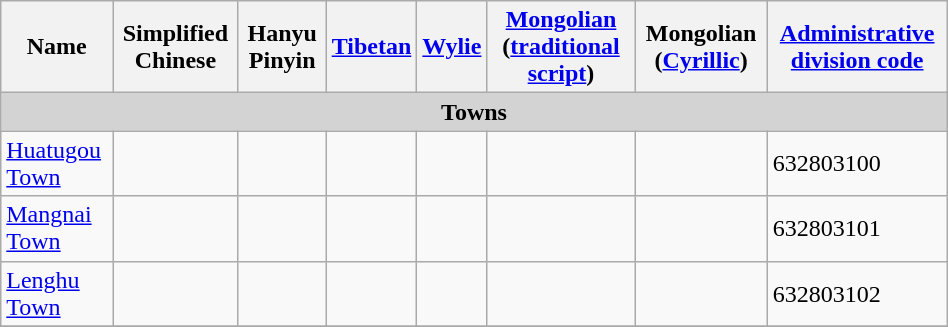<table class="wikitable" align="center" style="width:50%; border="1">
<tr>
<th>Name</th>
<th>Simplified Chinese</th>
<th>Hanyu Pinyin</th>
<th><a href='#'>Tibetan</a></th>
<th><a href='#'>Wylie</a></th>
<th><a href='#'>Mongolian</a> (<a href='#'>traditional script</a>)</th>
<th>Mongolian (<a href='#'>Cyrillic</a>)</th>
<th><a href='#'>Administrative division code</a></th>
</tr>
<tr>
<td colspan="8"  style="text-align:center; background:#d3d3d3;"><strong>Towns</strong></td>
</tr>
<tr --------->
<td><a href='#'>Huatugou Town</a></td>
<td></td>
<td></td>
<td></td>
<td></td>
<td></td>
<td></td>
<td>632803100</td>
</tr>
<tr>
<td><a href='#'>Mangnai Town</a></td>
<td></td>
<td></td>
<td></td>
<td></td>
<td></td>
<td></td>
<td>632803101</td>
</tr>
<tr>
<td><a href='#'>Lenghu Town</a></td>
<td></td>
<td></td>
<td></td>
<td></td>
<td></td>
<td></td>
<td>632803102</td>
</tr>
<tr>
</tr>
</table>
